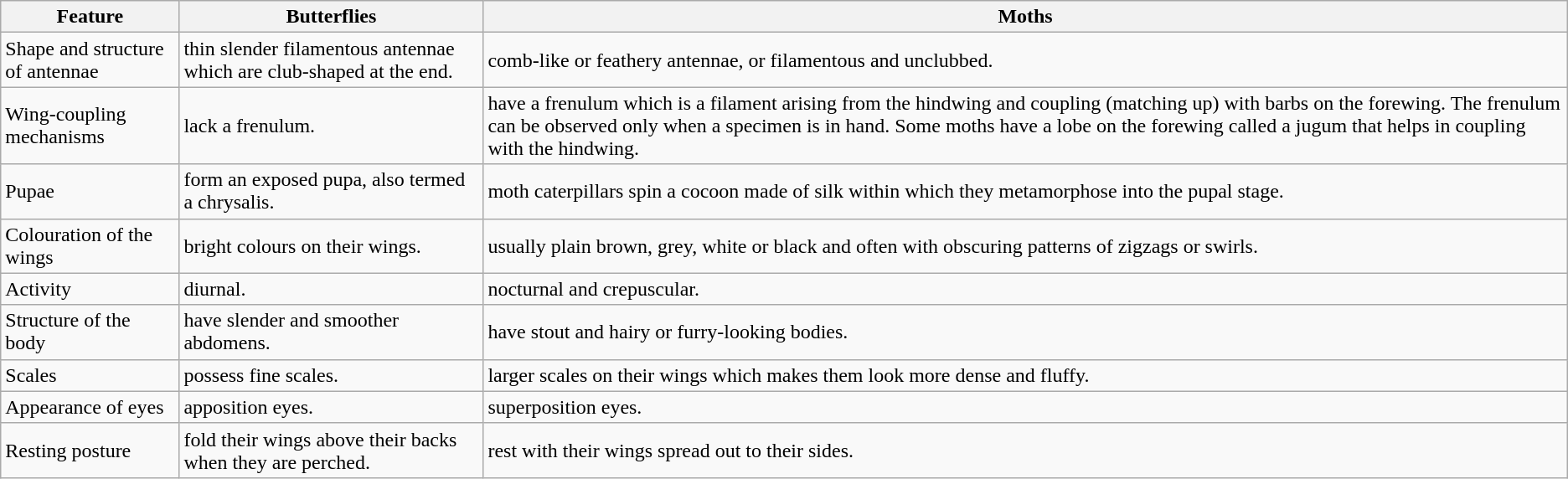<table class="wikitable">
<tr>
<th>Feature</th>
<th>Butterflies</th>
<th>Moths</th>
</tr>
<tr>
<td>Shape and structure of antennae</td>
<td>thin slender filamentous antennae which are club-shaped at the end.</td>
<td>comb-like or feathery antennae, or filamentous and unclubbed.</td>
</tr>
<tr>
<td>Wing-coupling mechanisms</td>
<td>lack a frenulum.</td>
<td>have a frenulum which is a filament arising from the hindwing and coupling (matching up) with barbs on the forewing. The frenulum can be observed only when a specimen is in hand. Some moths have a lobe on the forewing called a jugum that helps in coupling with the hindwing.</td>
</tr>
<tr>
<td>Pupae</td>
<td>form an exposed pupa, also termed a chrysalis.</td>
<td>moth caterpillars spin a cocoon made of silk within which they metamorphose into the pupal stage.</td>
</tr>
<tr>
<td>Colouration of the wings</td>
<td>bright colours on their wings.</td>
<td>usually plain brown, grey, white or black and often with obscuring patterns of zigzags or swirls.</td>
</tr>
<tr>
<td>Activity</td>
<td>diurnal.</td>
<td>nocturnal and crepuscular.</td>
</tr>
<tr>
<td>Structure of the body</td>
<td>have slender and smoother abdomens.</td>
<td>have stout and hairy or furry-looking bodies.</td>
</tr>
<tr>
<td>Scales</td>
<td>possess fine scales.</td>
<td>larger scales on their wings which makes them look more dense and fluffy.</td>
</tr>
<tr>
<td>Appearance of eyes</td>
<td>apposition eyes.</td>
<td>superposition eyes.</td>
</tr>
<tr>
<td>Resting posture</td>
<td>fold their wings above their backs when they are perched.</td>
<td>rest with their wings spread out to their sides.</td>
</tr>
</table>
